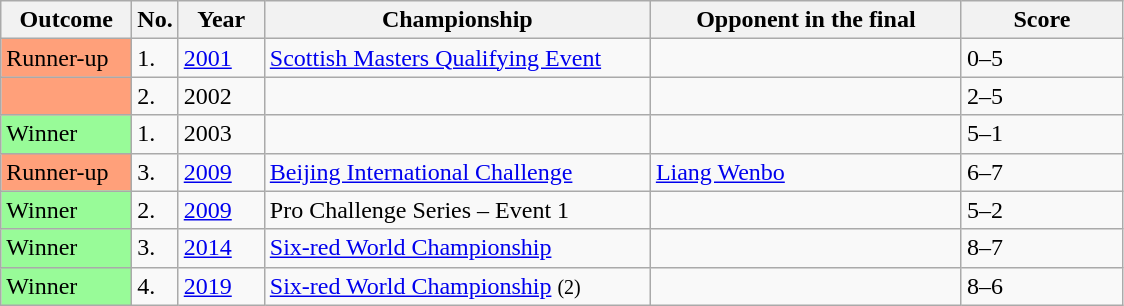<table class="wikitable sortable">
<tr>
<th width="80">Outcome</th>
<th width="20">No.</th>
<th width="50">Year</th>
<th width="250">Championship</th>
<th width="200">Opponent in the final</th>
<th width="100">Score</th>
</tr>
<tr>
<td style="background:#ffa07a;">Runner-up</td>
<td>1.</td>
<td><a href='#'>2001</a></td>
<td><a href='#'>Scottish Masters Qualifying Event</a></td>
<td> </td>
<td>0–5</td>
</tr>
<tr>
<td style="background:#ffa07a;"></td>
<td>2.</td>
<td>2002</td>
<td></td>
<td> </td>
<td>2–5</td>
</tr>
<tr>
<td style="background:#98FB98">Winner</td>
<td>1.</td>
<td>2003</td>
<td></td>
<td> </td>
<td>5–1</td>
</tr>
<tr>
<td style="background:#ffa07a;">Runner-up</td>
<td>3.</td>
<td><a href='#'>2009</a></td>
<td><a href='#'>Beijing International Challenge</a></td>
<td> <a href='#'>Liang Wenbo</a></td>
<td>6–7</td>
</tr>
<tr>
<td style="background:#98FB98">Winner</td>
<td>2.</td>
<td><a href='#'>2009</a></td>
<td>Pro Challenge Series – Event 1</td>
<td> </td>
<td>5–2</td>
</tr>
<tr>
<td style="background:#98FB98">Winner</td>
<td>3.</td>
<td><a href='#'>2014</a></td>
<td><a href='#'>Six-red World Championship</a></td>
<td> </td>
<td>8–7 </td>
</tr>
<tr>
<td style="background:#98FB98">Winner</td>
<td>4.</td>
<td><a href='#'>2019</a></td>
<td><a href='#'>Six-red World Championship</a> <small>(2)</small></td>
<td> </td>
<td>8–6</td>
</tr>
</table>
